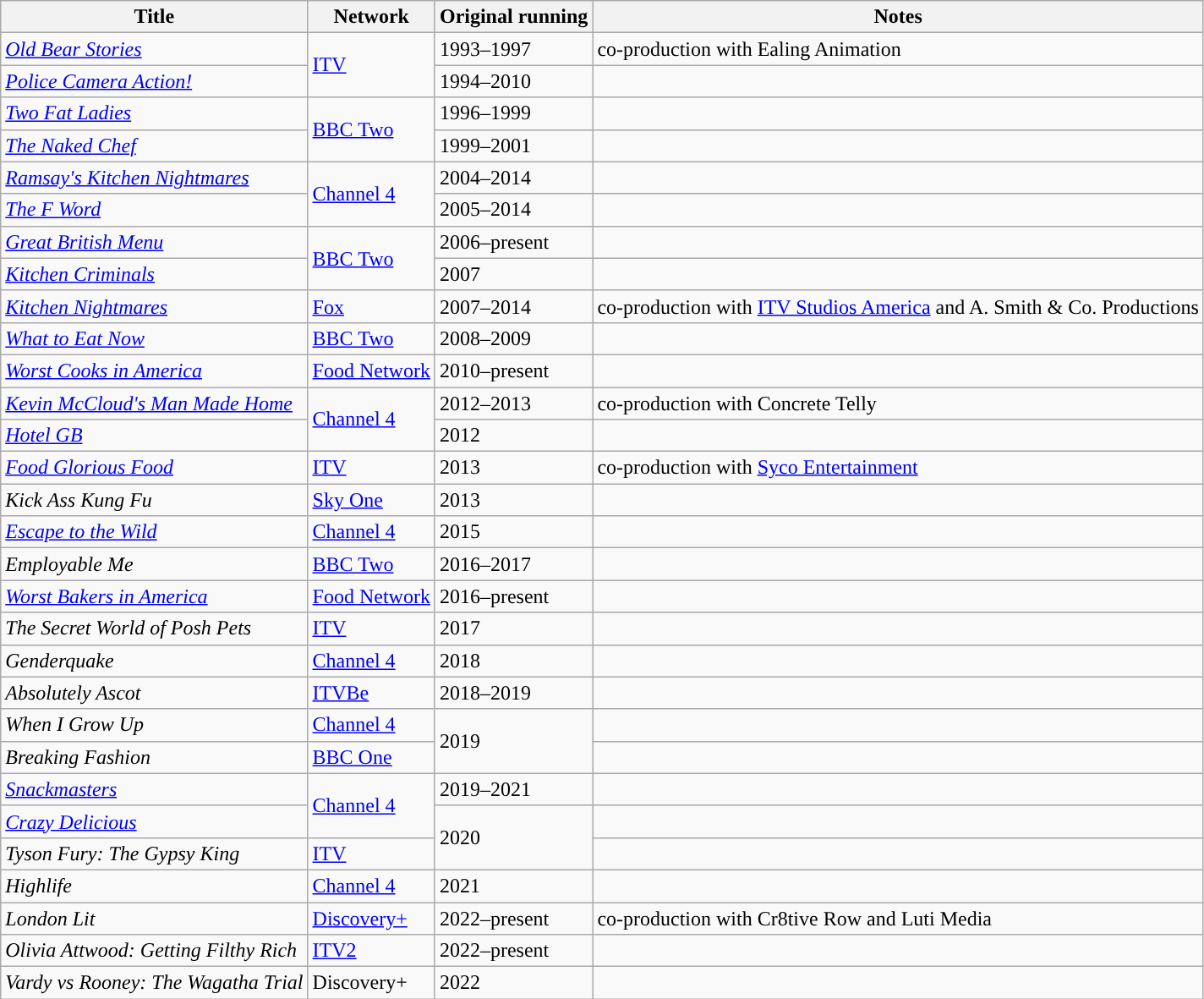<table class="wikitable sortable">
<tr>
<th>Title</th>
<th>Network</th>
<th>Original running</th>
<th>Notes</th>
</tr>
<tr>
<td><em><a href='#'>Old Bear Stories</a></em></td>
<td rowspan="2"><a href='#'>ITV</a></td>
<td>1993–1997</td>
<td>co-production with Ealing Animation</td>
</tr>
<tr>
<td><em><a href='#'>Police Camera Action!</a></em></td>
<td>1994–2010</td>
<td></td>
</tr>
<tr>
<td><em><a href='#'>Two Fat Ladies</a></em></td>
<td rowspan="2"><a href='#'>BBC Two</a></td>
<td>1996–1999</td>
<td></td>
</tr>
<tr>
<td><em><a href='#'>The Naked Chef</a></em></td>
<td>1999–2001</td>
<td></td>
</tr>
<tr>
<td><em><a href='#'>Ramsay's Kitchen Nightmares</a></em></td>
<td rowspan="2"><a href='#'>Channel 4</a></td>
<td>2004–2014</td>
<td></td>
</tr>
<tr>
<td><em><a href='#'>The F Word</a></em></td>
<td>2005–2014</td>
<td></td>
</tr>
<tr>
<td><em><a href='#'>Great British Menu</a></em></td>
<td rowspan="2"><a href='#'>BBC Two</a></td>
<td>2006–present</td>
<td></td>
</tr>
<tr>
<td><em><a href='#'>Kitchen Criminals</a></em></td>
<td>2007</td>
<td></td>
</tr>
<tr>
<td><em><a href='#'>Kitchen Nightmares</a></em></td>
<td><a href='#'>Fox</a></td>
<td>2007–2014</td>
<td>co-production with <a href='#'>ITV Studios America</a> and A. Smith & Co. Productions</td>
</tr>
<tr>
<td><em><a href='#'>What to Eat Now</a></em></td>
<td><a href='#'>BBC Two</a></td>
<td>2008–2009</td>
<td></td>
</tr>
<tr>
<td><em><a href='#'>Worst Cooks in America</a></em></td>
<td><a href='#'>Food Network</a></td>
<td>2010–present</td>
<td></td>
</tr>
<tr>
<td><em><a href='#'>Kevin McCloud's Man Made Home</a></em></td>
<td rowspan="2'"><a href='#'>Channel 4</a></td>
<td>2012–2013</td>
<td>co-production with Concrete Telly</td>
</tr>
<tr>
<td><em><a href='#'>Hotel GB</a></em></td>
<td>2012</td>
<td></td>
</tr>
<tr>
<td><em><a href='#'>Food Glorious Food</a></em></td>
<td><a href='#'>ITV</a></td>
<td>2013</td>
<td>co-production with <a href='#'>Syco Entertainment</a></td>
</tr>
<tr>
<td><em>Kick Ass Kung Fu</em></td>
<td><a href='#'>Sky One</a></td>
<td>2013</td>
<td></td>
</tr>
<tr>
<td><em><a href='#'>Escape to the Wild</a></em></td>
<td><a href='#'>Channel 4</a></td>
<td>2015</td>
<td></td>
</tr>
<tr>
<td><em>Employable Me</em></td>
<td><a href='#'>BBC Two</a></td>
<td>2016–2017</td>
<td></td>
</tr>
<tr>
<td><em><a href='#'>Worst Bakers in America</a></em></td>
<td><a href='#'>Food Network</a></td>
<td>2016–present</td>
<td></td>
</tr>
<tr>
<td><em>The Secret World of Posh Pets</em></td>
<td><a href='#'>ITV</a></td>
<td>2017</td>
<td></td>
</tr>
<tr>
<td><em>Genderquake</em></td>
<td><a href='#'>Channel 4</a></td>
<td>2018</td>
<td></td>
</tr>
<tr>
<td><em>Absolutely Ascot</em></td>
<td><a href='#'>ITVBe</a></td>
<td>2018–2019</td>
<td></td>
</tr>
<tr>
<td><em>When I Grow Up</em></td>
<td><a href='#'>Channel 4</a></td>
<td rowspan="2">2019</td>
<td></td>
</tr>
<tr>
<td><em>Breaking Fashion</em></td>
<td><a href='#'>BBC One</a></td>
<td></td>
</tr>
<tr>
<td><em><a href='#'>Snackmasters</a></em></td>
<td rowspan="2"><a href='#'>Channel 4</a></td>
<td>2019–2021</td>
<td></td>
</tr>
<tr>
<td><em><a href='#'>Crazy Delicious</a></em></td>
<td rowspan="2'">2020</td>
<td></td>
</tr>
<tr>
<td><em>Tyson Fury: The Gypsy King</em></td>
<td><a href='#'>ITV</a></td>
<td></td>
</tr>
<tr>
<td><em>Highlife</em></td>
<td><a href='#'>Channel 4</a></td>
<td>2021</td>
<td></td>
</tr>
<tr>
<td><em>London Lit</em></td>
<td><a href='#'>Discovery+</a></td>
<td>2022–present</td>
<td>co-production with Cr8tive Row and Luti Media</td>
</tr>
<tr>
<td><em>Olivia Attwood: Getting Filthy Rich</em></td>
<td><a href='#'>ITV2</a></td>
<td>2022–present</td>
<td></td>
</tr>
<tr>
<td><em>Vardy vs Rooney: The Wagatha Trial</em></td>
<td>Discovery+</td>
<td>2022</td>
<td></td>
</tr>
</table>
